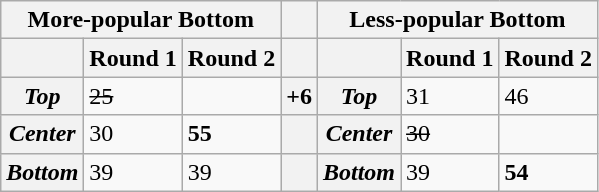<table class="wikitable">
<tr>
<th colspan="3">More-popular Bottom</th>
<th></th>
<th colspan="3">Less-popular Bottom</th>
</tr>
<tr>
<th></th>
<th>Round 1</th>
<th>Round 2</th>
<th></th>
<th></th>
<th>Round 1</th>
<th>Round 2</th>
</tr>
<tr>
<th><strong><em>Top</em></strong></th>
<td><s>25</s> </td>
<td></td>
<th>+6</th>
<th><strong><em>Top</em></strong></th>
<td>31</td>
<td>46</td>
</tr>
<tr>
<th><strong><em>Center</em></strong></th>
<td>30</td>
<td><strong>55</strong> </td>
<th></th>
<th><strong><em>Center</em></strong></th>
<td><s>30 </s></td>
<td></td>
</tr>
<tr>
<th><strong><em>Bottom</em></strong></th>
<td>39</td>
<td>39</td>
<th></th>
<th><strong><em>Bottom</em></strong></th>
<td>39</td>
<td><strong>54 </strong></td>
</tr>
</table>
